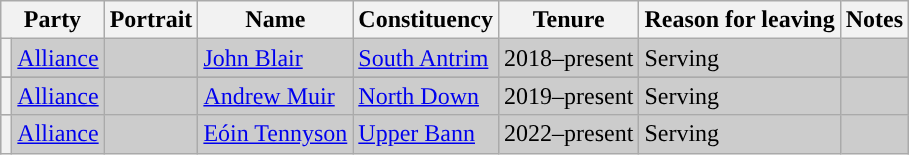<table class="wikitable sortable">
<tr>
<th colspan=2>Party</th>
<th class="unsortable">Portrait</th>
<th class="unsortable">Name</th>
<th class="unsortable">Constituency</th>
<th>Tenure</th>
<th>Reason for leaving</th>
<th class="unsortable">Notes</th>
</tr>
<tr style="background:#ccc;">
<th style="background-color: "></th>
<td><a href='#'>Alliance</a></td>
<td></td>
<td><a href='#'>John Blair</a></td>
<td><a href='#'>South Antrim</a></td>
<td>2018–present</td>
<td>Serving</td>
<td></td>
</tr>
<tr>
</tr>
<tr style="background:#ccc;">
<th style="background-color: "></th>
<td><a href='#'>Alliance</a></td>
<td></td>
<td><a href='#'>Andrew Muir</a></td>
<td><a href='#'>North Down</a></td>
<td>2019–present</td>
<td>Serving</td>
<td></td>
</tr>
<tr style="background:#ccc;">
<th style="background-color: "></th>
<td><a href='#'>Alliance</a></td>
<td></td>
<td><a href='#'>Eóin Tennyson</a></td>
<td><a href='#'>Upper Bann</a></td>
<td>2022–present</td>
<td>Serving</td>
<td></td>
</tr>
</table>
